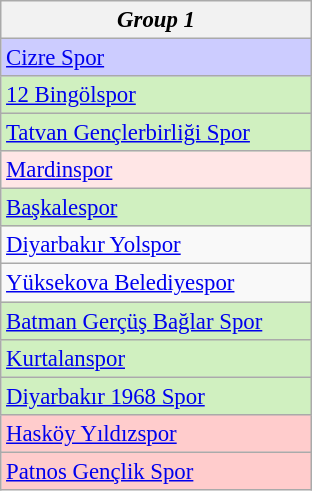<table class="wikitable collapsible collapsed" style="font-size:95%;">
<tr>
<th colspan="1" width="200"><em>Group 1</em></th>
</tr>
<tr>
<td style="background:#ccccff;"><a href='#'>Cizre Spor</a></td>
</tr>
<tr>
<td style="background:#D0F0C0;"><a href='#'>12 Bingölspor</a></td>
</tr>
<tr>
<td style="background:#D0F0C0;"><a href='#'>Tatvan Gençlerbirliği Spor</a></td>
</tr>
<tr>
<td style="background:#FFE6E6;"><a href='#'>Mardinspor</a></td>
</tr>
<tr>
<td style="background:#D0F0C0;"><a href='#'>Başkalespor</a></td>
</tr>
<tr>
<td><a href='#'>Diyarbakır Yolspor</a></td>
</tr>
<tr>
<td><a href='#'>Yüksekova Belediyespor</a></td>
</tr>
<tr>
<td style="background:#D0F0C0;"><a href='#'>Batman Gerçüş Bağlar Spor</a></td>
</tr>
<tr>
<td style="background:#D0F0C0;"><a href='#'>Kurtalanspor</a></td>
</tr>
<tr>
<td style="background:#D0F0C0;"><a href='#'>Diyarbakır 1968 Spor</a></td>
</tr>
<tr>
<td style="background:#fcc;"><a href='#'>Hasköy Yıldızspor</a></td>
</tr>
<tr>
<td style="background:#fcc;"><a href='#'>Patnos Gençlik Spor</a></td>
</tr>
</table>
